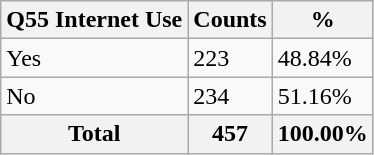<table class="wikitable sortable">
<tr>
<th>Q55 Internet Use</th>
<th>Counts</th>
<th>%</th>
</tr>
<tr>
<td>Yes</td>
<td>223</td>
<td>48.84%</td>
</tr>
<tr>
<td>No</td>
<td>234</td>
<td>51.16%</td>
</tr>
<tr>
<th>Total</th>
<th>457</th>
<th>100.00%</th>
</tr>
</table>
